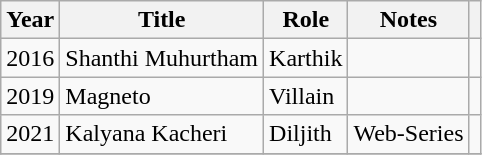<table class="wikitable sortable">
<tr>
<th>Year</th>
<th>Title</th>
<th>Role</th>
<th>Notes</th>
<th></th>
</tr>
<tr>
<td>2016</td>
<td>Shanthi Muhurtham</td>
<td>Karthik</td>
<td></td>
<td></td>
</tr>
<tr>
<td>2019</td>
<td>Magneto</td>
<td>Villain</td>
<td></td>
<td></td>
</tr>
<tr>
<td>2021</td>
<td>⁠Kalyana Kacheri</td>
<td>Diljith</td>
<td>Web-Series</td>
<td></td>
</tr>
<tr>
</tr>
</table>
